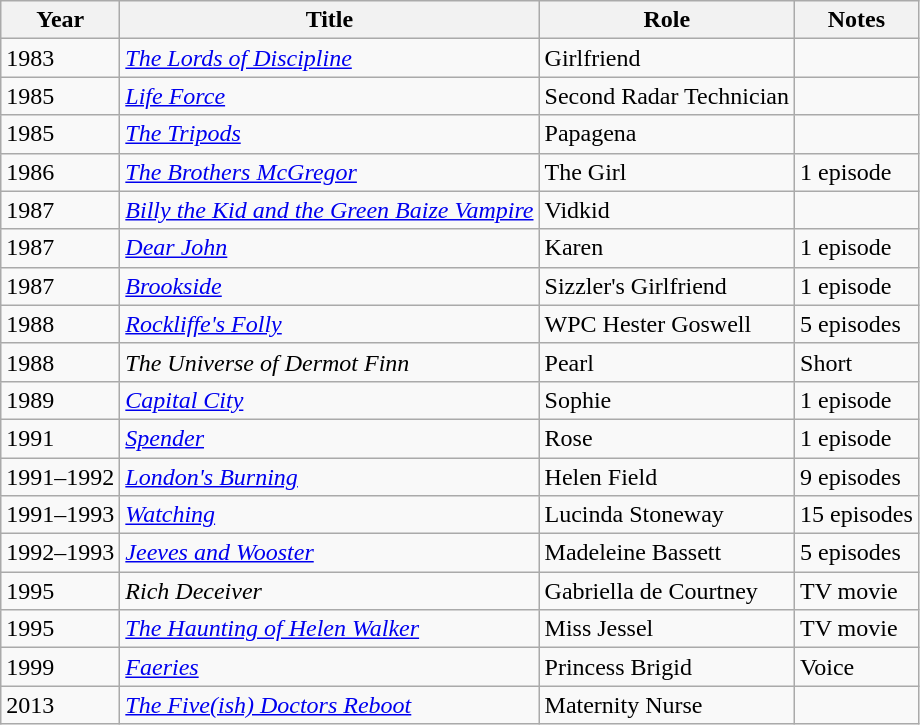<table class="wikitable">
<tr>
<th>Year</th>
<th>Title</th>
<th>Role</th>
<th>Notes</th>
</tr>
<tr>
<td>1983</td>
<td><em><a href='#'>The Lords of Discipline</a></em></td>
<td>Girlfriend</td>
<td></td>
</tr>
<tr>
<td>1985</td>
<td><em><a href='#'>Life Force</a></em></td>
<td>Second Radar Technician</td>
<td></td>
</tr>
<tr>
<td>1985</td>
<td><em><a href='#'>The Tripods</a></em></td>
<td>Papagena</td>
<td></td>
</tr>
<tr>
<td>1986</td>
<td><em><a href='#'>The Brothers McGregor</a></em></td>
<td>The Girl</td>
<td>1 episode</td>
</tr>
<tr>
<td>1987</td>
<td><em><a href='#'>Billy the Kid and the Green Baize Vampire</a></em></td>
<td>Vidkid</td>
<td></td>
</tr>
<tr>
<td>1987</td>
<td><em><a href='#'>Dear John</a></em></td>
<td>Karen</td>
<td>1 episode</td>
</tr>
<tr>
<td>1987</td>
<td><em><a href='#'>Brookside</a></em></td>
<td>Sizzler's Girlfriend</td>
<td>1 episode</td>
</tr>
<tr>
<td>1988</td>
<td><em><a href='#'>Rockliffe's Folly</a></em></td>
<td>WPC Hester Goswell</td>
<td>5 episodes</td>
</tr>
<tr>
<td>1988</td>
<td><em>The Universe of Dermot Finn</em></td>
<td>Pearl</td>
<td>Short</td>
</tr>
<tr>
<td>1989</td>
<td><em><a href='#'>Capital City</a></em></td>
<td>Sophie</td>
<td>1 episode</td>
</tr>
<tr>
<td>1991</td>
<td><em><a href='#'>Spender</a></em></td>
<td>Rose</td>
<td>1 episode</td>
</tr>
<tr>
<td>1991–1992</td>
<td><em><a href='#'>London's Burning</a></em></td>
<td>Helen Field</td>
<td>9 episodes</td>
</tr>
<tr>
<td>1991–1993</td>
<td><em><a href='#'>Watching</a></em></td>
<td>Lucinda Stoneway</td>
<td>15 episodes</td>
</tr>
<tr>
<td>1992–1993</td>
<td><em><a href='#'>Jeeves and Wooster</a></em></td>
<td>Madeleine Bassett</td>
<td>5 episodes</td>
</tr>
<tr>
<td>1995</td>
<td><em>Rich Deceiver</em></td>
<td>Gabriella de Courtney</td>
<td>TV movie</td>
</tr>
<tr>
<td>1995</td>
<td><em><a href='#'>The Haunting of Helen Walker</a></em></td>
<td>Miss Jessel</td>
<td>TV movie</td>
</tr>
<tr>
<td>1999</td>
<td><em><a href='#'>Faeries</a></em></td>
<td>Princess Brigid</td>
<td>Voice</td>
</tr>
<tr>
<td>2013</td>
<td><em><a href='#'>The Five(ish) Doctors Reboot</a></em></td>
<td>Maternity Nurse</td>
<td></td>
</tr>
</table>
